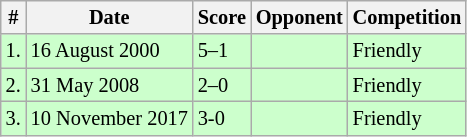<table class="wikitable" style="font-size:85%">
<tr>
<th>#</th>
<th>Date</th>
<th>Score</th>
<th>Opponent</th>
<th>Competition</th>
</tr>
<tr style="background: #CCFFCC">
<td>1.</td>
<td>16 August 2000</td>
<td>5–1</td>
<td></td>
<td>Friendly</td>
</tr>
<tr style="background: #CCFFCC">
<td>2.</td>
<td>31 May 2008</td>
<td>2–0</td>
<td></td>
<td>Friendly</td>
</tr>
<tr style="background: #CCFFCC">
<td>3.</td>
<td>10 November 2017</td>
<td>3-0</td>
<td></td>
<td>Friendly</td>
</tr>
</table>
